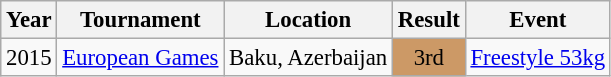<table class="wikitable" style="font-size:95%;">
<tr>
<th>Year</th>
<th>Tournament</th>
<th>Location</th>
<th>Result</th>
<th>Event</th>
</tr>
<tr>
<td rowspan=2>2015</td>
<td><a href='#'>European Games</a></td>
<td>Baku, Azerbaijan</td>
<td align="center" bgcolor="cc9966">3rd</td>
<td><a href='#'>Freestyle 53kg</a></td>
</tr>
</table>
